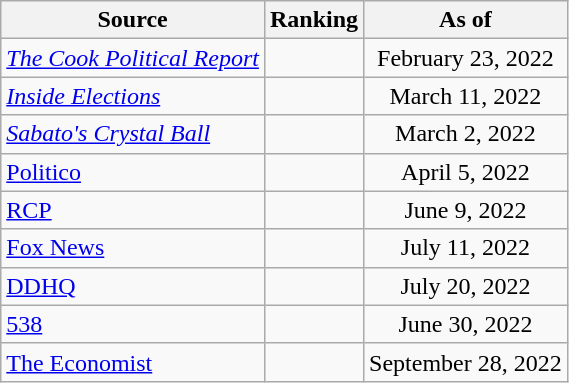<table class="wikitable" style="text-align:center">
<tr>
<th>Source</th>
<th>Ranking</th>
<th>As of</th>
</tr>
<tr>
<td align=left><em><a href='#'>The Cook Political Report</a></em></td>
<td></td>
<td>February 23, 2022</td>
</tr>
<tr>
<td align=left><em><a href='#'>Inside Elections</a></em></td>
<td></td>
<td>March 11, 2022</td>
</tr>
<tr>
<td align=left><em><a href='#'>Sabato's Crystal Ball</a></em></td>
<td></td>
<td>March 2, 2022</td>
</tr>
<tr>
<td style="text-align:left;"><a href='#'>Politico</a></td>
<td></td>
<td>April 5, 2022</td>
</tr>
<tr>
<td style="text-align:left;"><a href='#'>RCP</a></td>
<td></td>
<td>June 9, 2022</td>
</tr>
<tr>
<td align=left><a href='#'>Fox News</a></td>
<td></td>
<td>July 11, 2022</td>
</tr>
<tr>
<td align="left"><a href='#'>DDHQ</a></td>
<td></td>
<td>July 20, 2022</td>
</tr>
<tr>
<td style="text-align:left;"><a href='#'>538</a></td>
<td></td>
<td>June 30, 2022</td>
</tr>
<tr>
<td align="left"><a href='#'>The Economist</a></td>
<td></td>
<td>September 28, 2022</td>
</tr>
</table>
